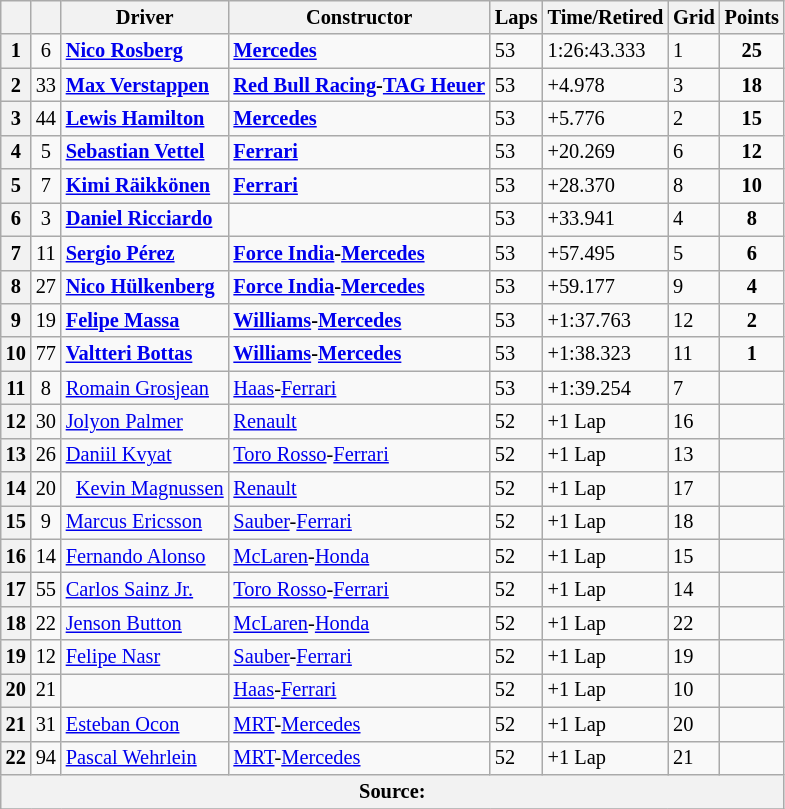<table class="wikitable" style="font-size: 85%;">
<tr>
<th></th>
<th></th>
<th>Driver</th>
<th>Constructor</th>
<th>Laps</th>
<th>Time/Retired</th>
<th>Grid</th>
<th>Points</th>
</tr>
<tr>
<th>1</th>
<td align="center">6</td>
<td> <strong><a href='#'>Nico Rosberg</a></strong></td>
<td><strong><a href='#'>Mercedes</a></strong></td>
<td>53</td>
<td>1:26:43.333</td>
<td>1</td>
<td align="center"><strong>25</strong></td>
</tr>
<tr>
<th>2</th>
<td align="center">33</td>
<td> <strong><a href='#'>Max Verstappen</a></strong></td>
<td><strong><a href='#'>Red Bull Racing</a>-<a href='#'>TAG Heuer</a></strong></td>
<td>53</td>
<td>+4.978</td>
<td>3</td>
<td align="center"><strong>18</strong></td>
</tr>
<tr>
<th>3</th>
<td align="center">44</td>
<td> <strong><a href='#'>Lewis Hamilton</a></strong></td>
<td><strong><a href='#'>Mercedes</a></strong></td>
<td>53</td>
<td>+5.776</td>
<td>2</td>
<td align="center"><strong>15</strong></td>
</tr>
<tr>
<th>4</th>
<td align="center">5</td>
<td> <strong><a href='#'>Sebastian Vettel</a></strong></td>
<td><strong><a href='#'>Ferrari</a></strong></td>
<td>53</td>
<td>+20.269</td>
<td>6</td>
<td align="center"><strong>12</strong></td>
</tr>
<tr>
<th>5</th>
<td align="center">7</td>
<td> <strong><a href='#'>Kimi Räikkönen</a></strong></td>
<td><strong><a href='#'>Ferrari</a></strong></td>
<td>53</td>
<td>+28.370</td>
<td>8</td>
<td align="center"><strong>10</strong></td>
</tr>
<tr>
<th>6</th>
<td align="center">3</td>
<td> <strong><a href='#'>Daniel Ricciardo</a></strong></td>
<td></td>
<td>53</td>
<td>+33.941</td>
<td>4</td>
<td align="center"><strong>8</strong></td>
</tr>
<tr>
<th>7</th>
<td align="center">11</td>
<td> <strong><a href='#'>Sergio Pérez</a></strong></td>
<td><strong><a href='#'>Force India</a>-<a href='#'>Mercedes</a></strong></td>
<td>53</td>
<td>+57.495</td>
<td>5</td>
<td align="center"><strong>6</strong></td>
</tr>
<tr>
<th>8</th>
<td align="center">27</td>
<td> <strong><a href='#'>Nico Hülkenberg</a></strong></td>
<td><strong><a href='#'>Force India</a>-<a href='#'>Mercedes</a></strong></td>
<td>53</td>
<td>+59.177</td>
<td>9</td>
<td align="center"><strong>4</strong></td>
</tr>
<tr>
<th>9</th>
<td align="center">19</td>
<td> <strong><a href='#'>Felipe Massa</a></strong></td>
<td><strong><a href='#'>Williams</a>-<a href='#'>Mercedes</a></strong></td>
<td>53</td>
<td>+1:37.763</td>
<td>12</td>
<td align="center"><strong>2</strong></td>
</tr>
<tr>
<th>10</th>
<td align="center">77</td>
<td> <strong><a href='#'>Valtteri Bottas</a></strong></td>
<td><strong><a href='#'>Williams</a>-<a href='#'>Mercedes</a></strong></td>
<td>53</td>
<td>+1:38.323</td>
<td>11</td>
<td align="center"><strong>1</strong></td>
</tr>
<tr>
<th>11</th>
<td align="center">8</td>
<td> <a href='#'>Romain Grosjean</a></td>
<td><a href='#'>Haas</a>-<a href='#'>Ferrari</a></td>
<td>53</td>
<td>+1:39.254</td>
<td>7</td>
<td></td>
</tr>
<tr>
<th>12</th>
<td align="center">30</td>
<td> <a href='#'>Jolyon Palmer</a></td>
<td><a href='#'>Renault</a></td>
<td>52</td>
<td>+1 Lap</td>
<td>16</td>
<td></td>
</tr>
<tr>
<th>13</th>
<td align="center">26</td>
<td> <a href='#'>Daniil Kvyat</a></td>
<td><a href='#'>Toro Rosso</a>-<a href='#'>Ferrari</a></td>
<td>52</td>
<td>+1 Lap</td>
<td>13</td>
<td></td>
</tr>
<tr>
<th>14</th>
<td align="center">20</td>
<td>  <a href='#'>Kevin Magnussen</a></td>
<td><a href='#'>Renault</a></td>
<td>52</td>
<td>+1 Lap</td>
<td>17</td>
<td></td>
</tr>
<tr>
<th>15</th>
<td align="center">9</td>
<td> <a href='#'>Marcus Ericsson</a></td>
<td><a href='#'>Sauber</a>-<a href='#'>Ferrari</a></td>
<td>52</td>
<td>+1 Lap</td>
<td>18</td>
<td></td>
</tr>
<tr>
<th>16</th>
<td align="center">14</td>
<td> <a href='#'>Fernando Alonso</a></td>
<td><a href='#'>McLaren</a>-<a href='#'>Honda</a></td>
<td>52</td>
<td>+1 Lap</td>
<td>15</td>
<td></td>
</tr>
<tr>
<th>17</th>
<td align="center">55</td>
<td> <a href='#'>Carlos Sainz Jr.</a></td>
<td><a href='#'>Toro Rosso</a>-<a href='#'>Ferrari</a></td>
<td>52</td>
<td>+1 Lap</td>
<td>14</td>
<td></td>
</tr>
<tr>
<th>18</th>
<td align="center">22</td>
<td> <a href='#'>Jenson Button</a></td>
<td><a href='#'>McLaren</a>-<a href='#'>Honda</a></td>
<td>52</td>
<td>+1 Lap</td>
<td>22</td>
<td></td>
</tr>
<tr>
<th>19</th>
<td align="center">12</td>
<td> <a href='#'>Felipe Nasr</a></td>
<td><a href='#'>Sauber</a>-<a href='#'>Ferrari</a></td>
<td>52</td>
<td>+1 Lap</td>
<td>19</td>
<td></td>
</tr>
<tr>
<th>20</th>
<td align="center">21</td>
<td></td>
<td><a href='#'>Haas</a>-<a href='#'>Ferrari</a></td>
<td>52</td>
<td>+1 Lap</td>
<td>10</td>
<td></td>
</tr>
<tr>
<th>21</th>
<td align="center">31</td>
<td> <a href='#'>Esteban Ocon</a></td>
<td><a href='#'>MRT</a>-<a href='#'>Mercedes</a></td>
<td>52</td>
<td>+1 Lap</td>
<td>20</td>
<td></td>
</tr>
<tr>
<th>22</th>
<td align="center">94</td>
<td> <a href='#'>Pascal Wehrlein</a></td>
<td><a href='#'>MRT</a>-<a href='#'>Mercedes</a></td>
<td>52</td>
<td>+1 Lap</td>
<td>21</td>
<td></td>
</tr>
<tr>
<th colspan=8>Source:</th>
</tr>
<tr>
</tr>
</table>
